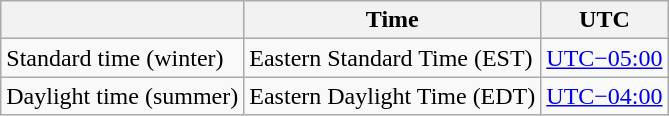<table class="wikitable" style="text-align:left;">
<tr>
<th> </th>
<th>Time</th>
<th>UTC</th>
</tr>
<tr>
<td>Standard time (winter)</td>
<td>Eastern Standard Time (EST)</td>
<td><a href='#'>UTC−05:00</a></td>
</tr>
<tr>
<td>Daylight time (summer)</td>
<td>Eastern Daylight Time (EDT)</td>
<td><a href='#'>UTC−04:00</a></td>
</tr>
</table>
